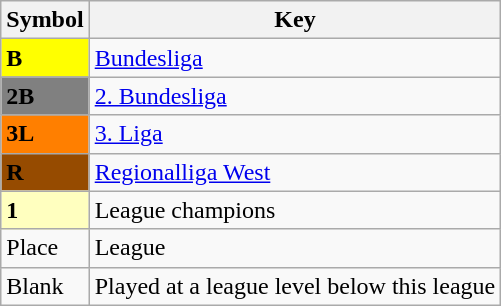<table class="wikitable" align="center">
<tr>
<th>Symbol</th>
<th>Key</th>
</tr>
<tr>
<td style="background:#FFFF00"><strong>B</strong></td>
<td><a href='#'>Bundesliga</a> </td>
</tr>
<tr>
<td style="background:#808080"><strong>2B</strong></td>
<td><a href='#'>2. Bundesliga</a> </td>
</tr>
<tr>
<td style="background:#FF7F00"><strong>3L</strong></td>
<td><a href='#'>3. Liga</a> </td>
</tr>
<tr>
<td style="background:#964B00"><strong>R</strong></td>
<td><a href='#'>Regionalliga West</a> </td>
</tr>
<tr>
<td style="background:#ffffbf"><strong>1</strong></td>
<td>League champions</td>
</tr>
<tr>
<td>Place</td>
<td>League</td>
</tr>
<tr>
<td>Blank</td>
<td>Played at a league level below this league</td>
</tr>
</table>
